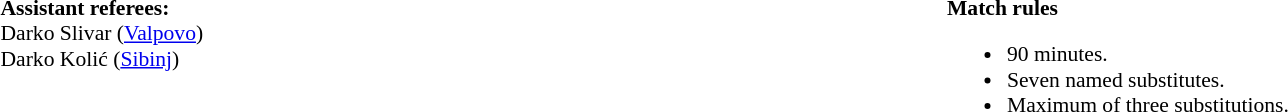<table style="width:100%; font-size:90%;">
<tr>
<td style="width:50%; vertical-align:top;"><br><strong>Assistant referees:</strong>
<br>Darko Slivar (<a href='#'>Valpovo</a>)
<br>Darko Kolić (<a href='#'>Sibinj</a>)</td>
<td style="width:60%; vertical-align:top;"><br><strong>Match rules</strong><ul><li>90 minutes.</li><li>Seven named substitutes.</li><li>Maximum of three substitutions.</li></ul></td>
</tr>
</table>
